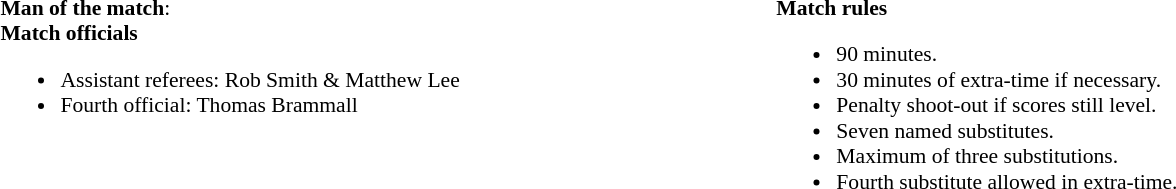<table width=82% style="font-size:90%">
<tr>
<td width=50% valign=top><br><strong>Man of the match</strong>:<br><strong>Match officials</strong><ul><li>Assistant referees: Rob Smith & Matthew Lee</li><li>Fourth official: Thomas Brammall</li></ul></td>
<td width=50% valign=top><br><strong>Match rules</strong><ul><li>90 minutes.</li><li>30 minutes of extra-time if necessary.</li><li>Penalty shoot-out if scores still level.</li><li>Seven named substitutes.</li><li>Maximum of three substitutions.</li><li>Fourth substitute allowed in extra-time.</li></ul></td>
</tr>
</table>
